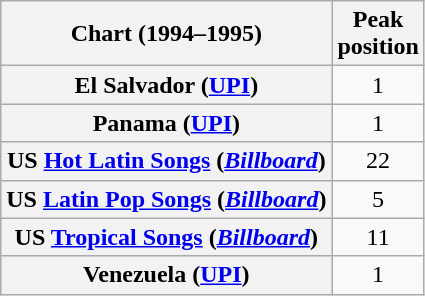<table class="wikitable sortable plainrowheaders" style="text-align:center">
<tr>
<th>Chart (1994–1995)</th>
<th>Peak<br>position</th>
</tr>
<tr>
<th scope="row">El Salvador (<a href='#'>UPI</a>)</th>
<td>1</td>
</tr>
<tr>
<th scope="row">Panama (<a href='#'>UPI</a>)</th>
<td>1</td>
</tr>
<tr>
<th scope="row">US <a href='#'>Hot Latin Songs</a> (<em><a href='#'>Billboard</a></em>)</th>
<td>22</td>
</tr>
<tr>
<th scope="row">US <a href='#'>Latin Pop Songs</a> (<em><a href='#'>Billboard</a></em>)</th>
<td>5</td>
</tr>
<tr>
<th scope="row">US <a href='#'>Tropical Songs</a> (<em><a href='#'>Billboard</a></em>)</th>
<td>11</td>
</tr>
<tr>
<th scope="row">Venezuela (<a href='#'>UPI</a>)</th>
<td>1</td>
</tr>
</table>
